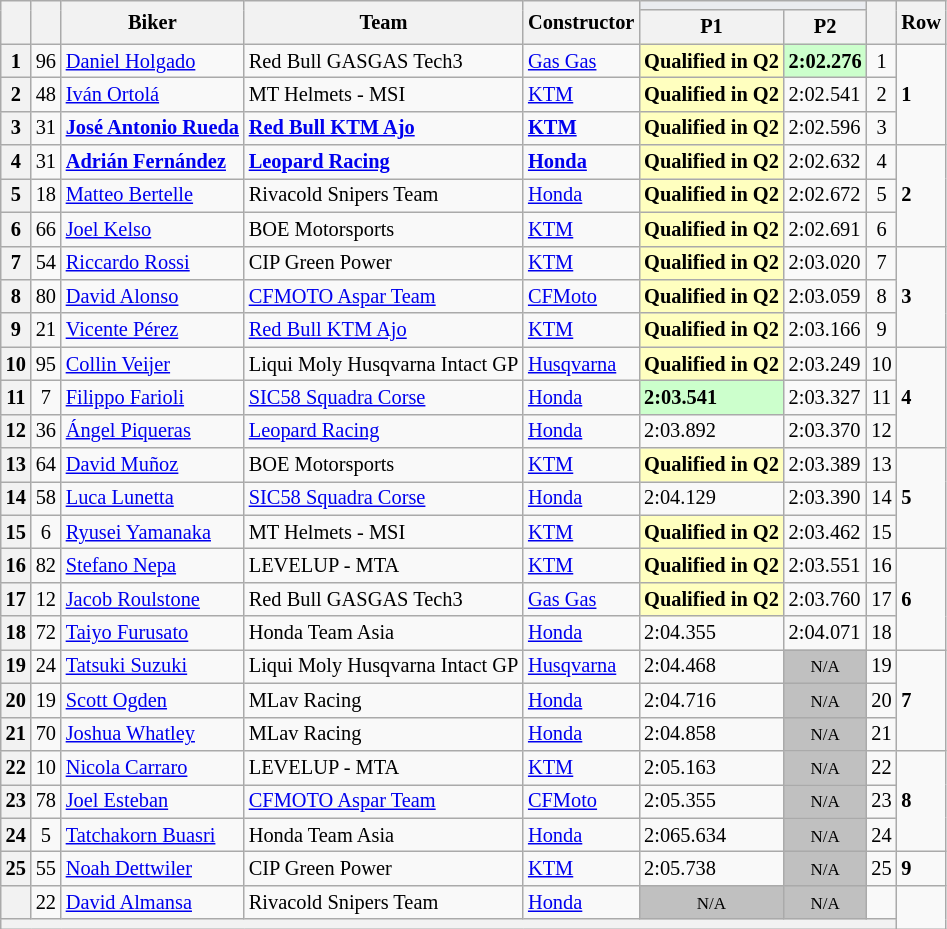<table class="wikitable sortable" style="font-size: 85%;">
<tr>
<th rowspan="2"></th>
<th rowspan="2"></th>
<th rowspan="2">Biker</th>
<th rowspan="2">Team</th>
<th rowspan="2">Constructor</th>
<th colspan="2" style="background:#eaecf0; text-align:center;"></th>
<th rowspan="2"></th>
<th rowspan="2">Row</th>
</tr>
<tr>
<th scope="col">P1</th>
<th scope="col">P2</th>
</tr>
<tr>
<th scope="row">1</th>
<td align="center">96</td>
<td> <a href='#'>Daniel Holgado</a></td>
<td>Red Bull GASGAS Tech3</td>
<td><a href='#'>Gas Gas</a></td>
<td style="background:#ffffbf;"><strong>Qualified in Q2</strong></td>
<td style="background:#ccffcc;"><strong>2:02.276</strong></td>
<td align="center">1</td>
<td rowspan="3"><strong>1</strong></td>
</tr>
<tr>
<th scope="row">2</th>
<td align="center">48</td>
<td> <a href='#'>Iván Ortolá</a></td>
<td>MT Helmets - MSI</td>
<td><a href='#'>KTM</a></td>
<td style="background:#ffffbf;"><strong>Qualified in Q2</strong></td>
<td>2:02.541</td>
<td align="center">2</td>
</tr>
<tr>
<th scope="row">3</th>
<td align="center">31</td>
<td> <strong><a href='#'>José Antonio Rueda</a></strong></td>
<td><strong><a href='#'>Red Bull KTM Ajo</a></strong></td>
<td><strong><a href='#'>KTM</a></strong></td>
<td style="background:#ffffbf;"><strong>Qualified in Q2</strong></td>
<td>2:02.596</td>
<td align="center">3</td>
</tr>
<tr>
<th scope="row">4</th>
<td align="center">31</td>
<td> <strong><a href='#'>Adrián Fernández</a></strong></td>
<td><strong><a href='#'>Leopard Racing</a></strong></td>
<td><strong><a href='#'>Honda</a></strong></td>
<td style="background:#ffffbf;"><strong>Qualified in Q2</strong></td>
<td>2:02.632</td>
<td align="center">4</td>
<td rowspan="3"><strong>2</strong></td>
</tr>
<tr>
<th scope="row">5</th>
<td align="center">18</td>
<td> <a href='#'>Matteo Bertelle</a></td>
<td>Rivacold Snipers Team</td>
<td><a href='#'>Honda</a></td>
<td style="background:#ffffbf;"><strong>Qualified in Q2</strong></td>
<td>2:02.672</td>
<td align="center">5</td>
</tr>
<tr>
<th scope="row">6</th>
<td align="center">66</td>
<td> <a href='#'>Joel Kelso</a></td>
<td>BOE Motorsports</td>
<td><a href='#'>KTM</a></td>
<td style="background:#ffffbf;"><strong>Qualified in Q2</strong></td>
<td>2:02.691</td>
<td align="center">6</td>
</tr>
<tr>
<th scope="row">7</th>
<td align="center">54</td>
<td> <a href='#'>Riccardo Rossi</a></td>
<td>CIP Green Power</td>
<td><a href='#'>KTM</a></td>
<td style="background:#ffffbf;"><strong>Qualified in Q2</strong></td>
<td>2:03.020</td>
<td align="center">7</td>
<td rowspan="3"><strong>3</strong></td>
</tr>
<tr>
<th scope="row">8</th>
<td align="center">80</td>
<td> <a href='#'>David Alonso</a></td>
<td><a href='#'>CFMOTO Aspar Team</a></td>
<td><a href='#'>CFMoto</a></td>
<td style="background:#ffffbf;"><strong>Qualified in Q2</strong></td>
<td>2:03.059</td>
<td align="center">8</td>
</tr>
<tr>
<th scope="row">9</th>
<td align="center">21</td>
<td> <a href='#'>Vicente Pérez</a></td>
<td><a href='#'>Red Bull KTM Ajo</a></td>
<td><a href='#'>KTM</a></td>
<td style="background:#ffffbf;"><strong>Qualified in Q2</strong></td>
<td>2:03.166</td>
<td align="center">9</td>
</tr>
<tr>
<th scope="row">10</th>
<td align="center">95</td>
<td> <a href='#'>Collin Veijer</a></td>
<td>Liqui Moly Husqvarna Intact GP</td>
<td><a href='#'>Husqvarna</a></td>
<td style="background:#ffffbf;"><strong>Qualified in Q2</strong></td>
<td>2:03.249</td>
<td align="center">10</td>
<td rowspan="3"><strong>4</strong></td>
</tr>
<tr>
<th scope="row">11</th>
<td align="center">7</td>
<td> <a href='#'>Filippo Farioli</a></td>
<td><a href='#'>SIC58 Squadra Corse</a></td>
<td><a href='#'>Honda</a></td>
<td style="background:#ccffcc;"><strong>2:03.541</strong></td>
<td>2:03.327</td>
<td align="center">11</td>
</tr>
<tr>
<th scope="row">12</th>
<td align="center">36</td>
<td> <a href='#'>Ángel Piqueras</a></td>
<td><a href='#'>Leopard Racing</a></td>
<td><a href='#'>Honda</a></td>
<td>2:03.892</td>
<td>2:03.370</td>
<td align="center">12</td>
</tr>
<tr>
<th scope="row">13</th>
<td align="center">64</td>
<td> <a href='#'>David Muñoz</a></td>
<td>BOE Motorsports</td>
<td><a href='#'>KTM</a></td>
<td style="background:#ffffbf;"><strong>Qualified in Q2</strong></td>
<td>2:03.389</td>
<td align="center">13</td>
<td rowspan="3"><strong>5</strong></td>
</tr>
<tr>
<th scope="row">14</th>
<td align="center">58</td>
<td> <a href='#'>Luca Lunetta</a></td>
<td><a href='#'>SIC58 Squadra Corse</a></td>
<td><a href='#'>Honda</a></td>
<td>2:04.129</td>
<td>2:03.390</td>
<td align="center">14</td>
</tr>
<tr>
<th scope="row">15</th>
<td align="center">6</td>
<td> <a href='#'>Ryusei Yamanaka</a></td>
<td>MT Helmets - MSI</td>
<td><a href='#'>KTM</a></td>
<td style="background:#ffffbf;"><strong>Qualified in Q2</strong></td>
<td>2:03.462</td>
<td align="center">15</td>
</tr>
<tr>
<th scope="row">16</th>
<td align="center">82</td>
<td> <a href='#'>Stefano Nepa</a></td>
<td>LEVELUP - MTA</td>
<td><a href='#'>KTM</a></td>
<td style="background:#ffffbf;"><strong>Qualified in Q2</strong></td>
<td>2:03.551</td>
<td align="center">16</td>
<td rowspan="3"><strong>6</strong></td>
</tr>
<tr>
<th scope="row">17</th>
<td align="center">12</td>
<td> <a href='#'>Jacob Roulstone</a></td>
<td>Red Bull GASGAS Tech3</td>
<td><a href='#'>Gas Gas</a></td>
<td style="background:#ffffbf;"><strong>Qualified in Q2</strong></td>
<td>2:03.760</td>
<td align="center">17</td>
</tr>
<tr>
<th scope="row">18</th>
<td align="center">72</td>
<td> <a href='#'>Taiyo Furusato</a></td>
<td>Honda Team Asia</td>
<td><a href='#'>Honda</a></td>
<td>2:04.355</td>
<td>2:04.071</td>
<td align="center">18</td>
</tr>
<tr>
<th scope="row">19</th>
<td align="center">24</td>
<td> <a href='#'>Tatsuki Suzuki</a></td>
<td>Liqui Moly Husqvarna Intact GP</td>
<td><a href='#'>Husqvarna</a></td>
<td>2:04.468</td>
<td style="background: silver" align="center" data-sort-value="22"><small>N/A</small></td>
<td align="center">19</td>
<td rowspan="3"><strong>7</strong></td>
</tr>
<tr>
<th scope="row">20</th>
<td align="center">19</td>
<td> <a href='#'>Scott Ogden</a></td>
<td>MLav Racing</td>
<td><a href='#'>Honda</a></td>
<td>2:04.716</td>
<td style="background: silver" align="center" data-sort-value="22"><small>N/A</small></td>
<td align="center">20</td>
</tr>
<tr>
<th scope="row">21</th>
<td align="center">70</td>
<td> <a href='#'>Joshua Whatley</a></td>
<td>MLav Racing</td>
<td><a href='#'>Honda</a></td>
<td>2:04.858</td>
<td style="background: silver" align="center" data-sort-value="22"><small>N/A</small></td>
<td align="center">21</td>
</tr>
<tr>
<th scope="row">22</th>
<td align="center">10</td>
<td> <a href='#'>Nicola Carraro</a></td>
<td>LEVELUP - MTA</td>
<td><a href='#'>KTM</a></td>
<td>2:05.163</td>
<td style="background: silver" align="center" data-sort-value="22"><small>N/A</small></td>
<td align="center">22</td>
<td rowspan="3"><strong>8</strong></td>
</tr>
<tr>
<th scope="row">23</th>
<td align="center">78</td>
<td> <a href='#'>Joel Esteban</a></td>
<td><a href='#'>CFMOTO Aspar Team</a></td>
<td><a href='#'>CFMoto</a></td>
<td>2:05.355</td>
<td style="background: silver" align="center" data-sort-value="22"><small>N/A</small></td>
<td align="center">23</td>
</tr>
<tr>
<th scope="row">24</th>
<td align="center">5</td>
<td> <a href='#'>Tatchakorn Buasri</a></td>
<td>Honda Team Asia</td>
<td><a href='#'>Honda</a></td>
<td>2:065.634</td>
<td style="background: silver" align="center" data-sort-value="22"><small>N/A</small></td>
<td align="center">24</td>
</tr>
<tr>
<th scope="row">25</th>
<td align="center">55</td>
<td> <a href='#'>Noah Dettwiler</a></td>
<td>CIP Green Power</td>
<td><a href='#'>KTM</a></td>
<td>2:05.738</td>
<td style="background: silver" align="center" data-sort-value="22"><small>N/A</small></td>
<td align="center">25</td>
<td rowspan="1"><strong>9</strong></td>
</tr>
<tr>
<th scope="row"></th>
<td align="center">22</td>
<td> <a href='#'>David Almansa</a></td>
<td>Rivacold Snipers Team</td>
<td><a href='#'>Honda</a></td>
<td style="background: silver" align="center" data-sort-value="22"><small>N/A</small></td>
<td style="background: silver" align="center" data-sort-value="22"><small>N/A</small></td>
<td align="center"></td>
</tr>
<tr>
<th colspan="8"></th>
</tr>
</table>
